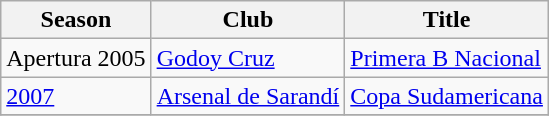<table class="wikitable">
<tr>
<th>Season</th>
<th>Club</th>
<th>Title</th>
</tr>
<tr>
<td>Apertura 2005</td>
<td><a href='#'>Godoy Cruz</a></td>
<td><a href='#'>Primera B Nacional</a></td>
</tr>
<tr>
<td><a href='#'>2007</a></td>
<td><a href='#'>Arsenal de Sarandí</a></td>
<td><a href='#'>Copa Sudamericana</a></td>
</tr>
<tr>
</tr>
</table>
